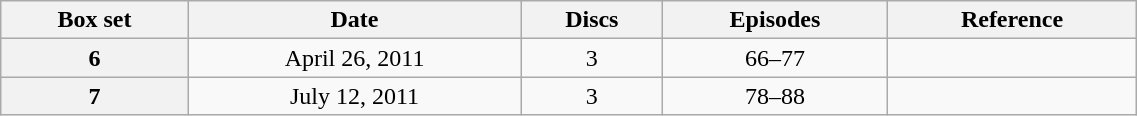<table class="wikitable" style="text-align: center; width: 60%;">
<tr>
<th scope="col" 175px;">Box set</th>
<th scope="col" 125px;>Date</th>
<th scope="col">Discs</th>
<th scope="col">Episodes</th>
<th scope="col">Reference</th>
</tr>
<tr>
<th scope="row">6</th>
<td>April 26, 2011</td>
<td>3</td>
<td>66–77</td>
<td></td>
</tr>
<tr>
<th scope="row">7</th>
<td>July 12, 2011</td>
<td>3</td>
<td>78–88</td>
<td></td>
</tr>
</table>
